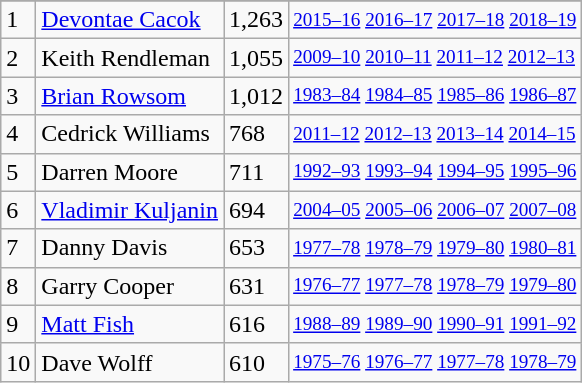<table class="wikitable">
<tr>
</tr>
<tr>
<td>1</td>
<td><a href='#'>Devontae Cacok</a></td>
<td>1,263</td>
<td style="font-size:80%;"><a href='#'>2015–16</a> <a href='#'>2016–17</a> <a href='#'>2017–18</a> <a href='#'>2018–19</a></td>
</tr>
<tr>
<td>2</td>
<td>Keith Rendleman</td>
<td>1,055</td>
<td style="font-size:80%;"><a href='#'>2009–10</a> <a href='#'>2010–11</a> <a href='#'>2011–12</a> <a href='#'>2012–13</a></td>
</tr>
<tr>
<td>3</td>
<td><a href='#'>Brian Rowsom</a></td>
<td>1,012</td>
<td style="font-size:80%;"><a href='#'>1983–84</a> <a href='#'>1984–85</a> <a href='#'>1985–86</a> <a href='#'>1986–87</a></td>
</tr>
<tr>
<td>4</td>
<td>Cedrick Williams</td>
<td>768</td>
<td style="font-size:80%;"><a href='#'>2011–12</a> <a href='#'>2012–13</a> <a href='#'>2013–14</a> <a href='#'>2014–15</a></td>
</tr>
<tr>
<td>5</td>
<td>Darren Moore</td>
<td>711</td>
<td style="font-size:80%;"><a href='#'>1992–93</a> <a href='#'>1993–94</a> <a href='#'>1994–95</a> <a href='#'>1995–96</a></td>
</tr>
<tr>
<td>6</td>
<td><a href='#'>Vladimir Kuljanin</a></td>
<td>694</td>
<td style="font-size:80%;"><a href='#'>2004–05</a> <a href='#'>2005–06</a> <a href='#'>2006–07</a> <a href='#'>2007–08</a></td>
</tr>
<tr>
<td>7</td>
<td>Danny Davis</td>
<td>653</td>
<td style="font-size:80%;"><a href='#'>1977–78</a> <a href='#'>1978–79</a> <a href='#'>1979–80</a> <a href='#'>1980–81</a></td>
</tr>
<tr>
<td>8</td>
<td>Garry Cooper</td>
<td>631</td>
<td style="font-size:80%;"><a href='#'>1976–77</a> <a href='#'>1977–78</a> <a href='#'>1978–79</a> <a href='#'>1979–80</a></td>
</tr>
<tr>
<td>9</td>
<td><a href='#'>Matt Fish</a></td>
<td>616</td>
<td style="font-size:80%;"><a href='#'>1988–89</a> <a href='#'>1989–90</a> <a href='#'>1990–91</a> <a href='#'>1991–92</a></td>
</tr>
<tr>
<td>10</td>
<td>Dave Wolff</td>
<td>610</td>
<td style="font-size:80%;"><a href='#'>1975–76</a> <a href='#'>1976–77</a> <a href='#'>1977–78</a> <a href='#'>1978–79</a></td>
</tr>
</table>
